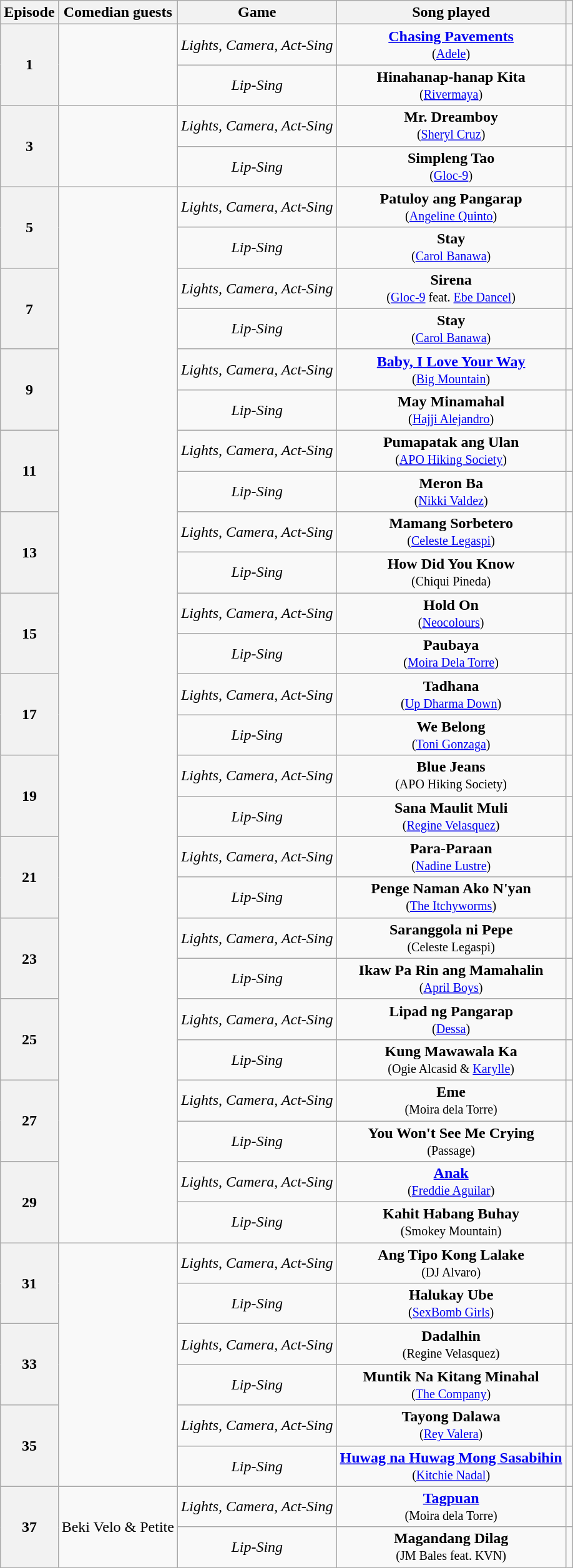<table class="wikitable collapsible collapsed" style="font-size:100%; text-align:center; margin:1em auto; text-align:center;" width:100%">
<tr>
<th>Episode</th>
<th>Comedian guests</th>
<th>Game</th>
<th>Song played</th>
<th></th>
</tr>
<tr>
<th rowspan="2">1</th>
<td rowspan="2"></td>
<td><em>Lights, Camera, Act-Sing</em></td>
<td><strong><a href='#'>Chasing Pavements</a></strong><br><small>(<a href='#'>Adele</a>)</small></td>
<td></td>
</tr>
<tr>
<td><em>Lip-Sing</em></td>
<td><strong>Hinahanap-hanap Kita</strong><br><small>(<a href='#'>Rivermaya</a>)</small></td>
<td></td>
</tr>
<tr>
<th rowspan="2">3</th>
<td rowspan="2"></td>
<td><em>Lights, Camera, Act-Sing</em></td>
<td><strong>Mr. Dreamboy</strong><br><small>(<a href='#'>Sheryl Cruz</a>)</small></td>
<td></td>
</tr>
<tr>
<td><em>Lip-Sing</em></td>
<td><strong>Simpleng Tao</strong><br><small>(<a href='#'>Gloc-9</a>)</small></td>
<td></td>
</tr>
<tr>
<th rowspan="2">5</th>
<td rowspan="26"></td>
<td><em>Lights, Camera, Act-Sing</em></td>
<td><strong>Patuloy ang Pangarap</strong><br><small>(<a href='#'>Angeline Quinto</a>)</small></td>
<td></td>
</tr>
<tr>
<td><em>Lip-Sing</em></td>
<td><strong>Stay</strong><br><small>(<a href='#'>Carol Banawa</a>)</small></td>
<td></td>
</tr>
<tr>
<th rowspan="2">7</th>
<td><em>Lights, Camera, Act-Sing</em></td>
<td><strong>Sirena</strong><br><small>(<a href='#'>Gloc-9</a> feat. <a href='#'>Ebe Dancel</a>)</small></td>
<td></td>
</tr>
<tr>
<td><em>Lip-Sing</em></td>
<td><strong>Stay</strong><br><small>(<a href='#'>Carol Banawa</a>)</small></td>
<td></td>
</tr>
<tr>
<th rowspan="2">9</th>
<td><em>Lights, Camera, Act-Sing</em></td>
<td><strong><a href='#'>Baby, I Love Your Way</a></strong><br><small>(<a href='#'>Big Mountain</a>)</small></td>
<td></td>
</tr>
<tr>
<td><em>Lip-Sing</em></td>
<td><strong>May Minamahal</strong><br><small>(<a href='#'>Hajji Alejandro</a>)</small></td>
<td></td>
</tr>
<tr>
<th rowspan="2">11</th>
<td><em>Lights, Camera, Act-Sing</em></td>
<td><strong>Pumapatak ang Ulan</strong><br><small>(<a href='#'>APO Hiking Society</a>)</small></td>
<td></td>
</tr>
<tr>
<td><em>Lip-Sing</em></td>
<td><strong>Meron Ba</strong><br><small>(<a href='#'>Nikki Valdez</a>)</small></td>
<td></td>
</tr>
<tr>
<th rowspan="2">13</th>
<td><em>Lights, Camera, Act-Sing</em></td>
<td><strong>Mamang Sorbetero</strong><br><small>(<a href='#'>Celeste Legaspi</a>)</small></td>
<td></td>
</tr>
<tr>
<td><em>Lip-Sing</em></td>
<td><strong>How Did You Know</strong><br><small>(Chiqui Pineda)</small></td>
<td></td>
</tr>
<tr>
<th rowspan="2">15</th>
<td><em>Lights, Camera, Act-Sing</em></td>
<td><strong>Hold On</strong><br><small>(<a href='#'>Neocolours</a>)</small></td>
<td></td>
</tr>
<tr>
<td><em>Lip-Sing</em></td>
<td><strong>Paubaya</strong><br><small>(<a href='#'>Moira Dela Torre</a>)</small></td>
<td></td>
</tr>
<tr>
<th rowspan="2">17</th>
<td><em>Lights, Camera, Act-Sing</em></td>
<td><strong>Tadhana</strong><br><small>(<a href='#'>Up Dharma Down</a>)</small></td>
<td></td>
</tr>
<tr>
<td><em>Lip-Sing</em></td>
<td><strong>We Belong</strong><br><small>(<a href='#'>Toni Gonzaga</a>)</small></td>
<td></td>
</tr>
<tr>
<th rowspan="2">19</th>
<td><em>Lights, Camera, Act-Sing</em></td>
<td><strong>Blue Jeans</strong><br><small>(APO Hiking Society)</small></td>
<td></td>
</tr>
<tr>
<td><em>Lip-Sing</em></td>
<td><strong>Sana Maulit Muli</strong><br><small>(<a href='#'>Regine Velasquez</a>)</small></td>
<td></td>
</tr>
<tr>
<th rowspan="2">21</th>
<td><em>Lights, Camera, Act-Sing</em></td>
<td><strong>Para-Paraan</strong><br><small>(<a href='#'>Nadine Lustre</a>)</small></td>
<td></td>
</tr>
<tr>
<td><em>Lip-Sing</em></td>
<td><strong>Penge Naman Ako N'yan</strong><br><small>(<a href='#'>The Itchyworms</a>)</small></td>
<td></td>
</tr>
<tr>
<th rowspan="2">23</th>
<td><em>Lights, Camera, Act-Sing</em></td>
<td><strong>Saranggola ni Pepe</strong><br><small>(Celeste Legaspi)</small></td>
<td></td>
</tr>
<tr>
<td><em>Lip-Sing</em></td>
<td><strong>Ikaw Pa Rin ang Mamahalin</strong><br><small>(<a href='#'>April Boys</a>)</small></td>
<td></td>
</tr>
<tr>
<th rowspan="2">25</th>
<td><em>Lights, Camera, Act-Sing</em></td>
<td><strong>Lipad ng Pangarap</strong><br><small>(<a href='#'>Dessa</a>)</small></td>
<td></td>
</tr>
<tr>
<td><em>Lip-Sing</em></td>
<td><strong>Kung Mawawala Ka</strong><br><small>(Ogie Alcasid & <a href='#'>Karylle</a>)</small></td>
<td></td>
</tr>
<tr>
<th rowspan="2">27</th>
<td><em>Lights, Camera, Act-Sing</em></td>
<td><strong>Eme</strong><br><small>(Moira dela Torre)</small></td>
<td></td>
</tr>
<tr>
<td><em>Lip-Sing</em></td>
<td><strong>You Won't See Me Crying</strong><br><small>(Passage)</small></td>
<td></td>
</tr>
<tr>
<th rowspan="2">29</th>
<td><em>Lights, Camera, Act-Sing</em></td>
<td><strong><a href='#'>Anak</a></strong><br><small>(<a href='#'>Freddie Aguilar</a>)</small></td>
<td></td>
</tr>
<tr>
<td><em>Lip-Sing</em></td>
<td><strong>Kahit Habang Buhay</strong><br><small>(Smokey Mountain)</small></td>
<td></td>
</tr>
<tr>
<th rowspan="2">31</th>
<td rowspan="6"></td>
<td><em>Lights, Camera, Act-Sing</em></td>
<td><strong>Ang Tipo Kong Lalake</strong><br><small>(DJ Alvaro)</small></td>
<td></td>
</tr>
<tr>
<td><em>Lip-Sing</em></td>
<td><strong>Halukay Ube</strong><br><small>(<a href='#'>SexBomb Girls</a>)</small></td>
<td></td>
</tr>
<tr>
<th rowspan="2">33</th>
<td><em>Lights, Camera, Act-Sing</em></td>
<td><strong>Dadalhin</strong><br><small>(Regine Velasquez)</small></td>
<td></td>
</tr>
<tr>
<td><em>Lip-Sing</em></td>
<td><strong>Muntik Na Kitang Minahal</strong><br><small>(<a href='#'>The Company</a>)</small></td>
<td></td>
</tr>
<tr>
<th rowspan="2">35</th>
<td><em>Lights, Camera, Act-Sing</em></td>
<td><strong>Tayong Dalawa</strong><br><small>(<a href='#'>Rey Valera</a>)</small></td>
<td></td>
</tr>
<tr>
<td><em>Lip-Sing</em></td>
<td><strong><a href='#'>Huwag na Huwag Mong Sasabihin</a></strong><br><small>(<a href='#'>Kitchie Nadal</a>)</small></td>
<td></td>
</tr>
<tr>
<th rowspan="2">37</th>
<td rowspan="2">Beki Velo & Petite</td>
<td><em>Lights, Camera, Act-Sing</em></td>
<td><strong><a href='#'>Tagpuan</a></strong><br><small>(Moira dela Torre)</small></td>
<td></td>
</tr>
<tr>
<td><em>Lip-Sing</em></td>
<td><strong>Magandang Dilag</strong><br><small>(JM Bales feat. KVN)</small></td>
<td></td>
</tr>
</table>
